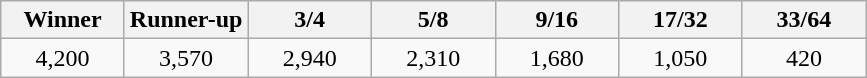<table class="wikitable" style="text-align:center">
<tr>
<th width="75">Winner</th>
<th width="75">Runner-up</th>
<th width="75">3/4</th>
<th width="75">5/8</th>
<th width="75">9/16</th>
<th width="75">17/32</th>
<th width="75">33/64</th>
</tr>
<tr>
<td>4,200</td>
<td>3,570</td>
<td>2,940</td>
<td>2,310</td>
<td>1,680</td>
<td>1,050</td>
<td>420</td>
</tr>
</table>
